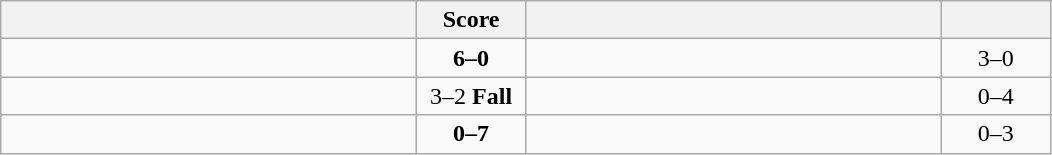<table class="wikitable" style="text-align: center; ">
<tr>
<th align="right" width="270"></th>
<th width="65">Score</th>
<th align="left" width="270"></th>
<th width="65"></th>
</tr>
<tr>
<td align="left"><strong></strong></td>
<td><strong>6–0</strong></td>
<td align="left"></td>
<td>3–0 <strong></strong></td>
</tr>
<tr>
<td align="left"></td>
<td>3–2 <strong>Fall</strong></td>
<td align="left"><strong></strong></td>
<td>0–4 <strong></strong></td>
</tr>
<tr>
<td align="left"></td>
<td><strong>0–7</strong></td>
<td align="left"><strong></strong></td>
<td>0–3 <strong></strong></td>
</tr>
</table>
